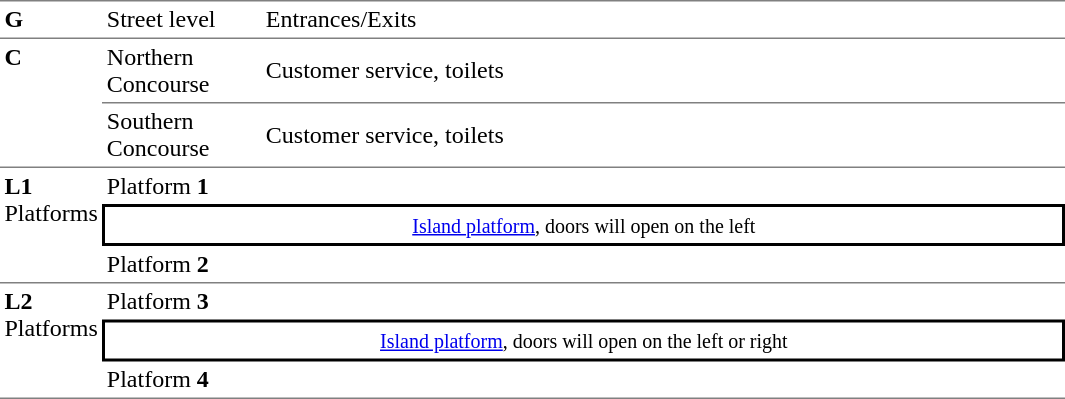<table border=0 cellspacing=0 cellpadding=3>
<tr>
<td style="border-bottom:solid 1px gray;border-top:solid 1px gray;width:50px;vertical-align:top"><strong>G</strong></td>
<td style="border-top:solid 1px gray;border-bottom:solid 1px gray;width:100px;vertical-align:top">Street level</td>
<td style="border-top:solid 1px gray;border-bottom:solid 1px gray;width:530px;vertical-align:top">Entrances/Exits</td>
</tr>
<tr>
<td rowspan="2" style="border-bottom:solid 1px gray;vertical-align:top;"><strong>C</strong></td>
<td style="border-bottom:solid 1px gray;vertical-align:top;">Northern Concourse</td>
<td style="border-bottom:solid 1px gray;">Customer service, toilets</td>
</tr>
<tr>
<td style="border-bottom:solid 1px gray;vertical-align:top;">Southern Concourse</td>
<td style="border-bottom:solid 1px gray;">Customer service, toilets</td>
</tr>
<tr>
<td style="border-bottom:solid 1px gray;vertical-align:top;"rowspan=3><strong>L1</strong><br>Platforms</td>
<td>Platform <span><strong>1</strong></span></td>
<td></td>
</tr>
<tr>
<td style="border-top:solid 2px black;border-right:solid 2px black;border-left:solid 2px black;border-bottom:solid 2px black;text-align:center;" colspan=2><small><a href='#'>Island platform</a>, doors will open on the left</small></td>
</tr>
<tr>
<td style="border-bottom:solid 1px gray;">Platform <span><strong>2</strong></span></td>
<td style="border-bottom:solid 1px gray;"></td>
</tr>
<tr>
<td style="border-bottom:solid 1px gray;vertical-align:top;"rowspan=3><strong>L2</strong><br>Platforms</td>
<td>Platform <span><strong>3</strong></span></td>
<td></td>
</tr>
<tr>
<td style="border-top:solid 2px black;border-right:solid 2px black;border-left:solid 2px black;border-bottom:solid 2px black;text-align:center;" colspan=2><small><a href='#'>Island platform</a>, doors will open on the left or right </small></td>
</tr>
<tr>
<td style="border-bottom:solid 1px gray;">Platform <span><strong>4</strong></span></td>
<td style="border-bottom:solid 1px gray;"></td>
<td></td>
</tr>
<tr>
</tr>
</table>
